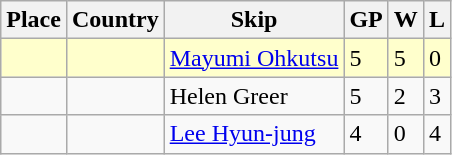<table class="wikitable">
<tr>
<th>Place</th>
<th>Country</th>
<th>Skip</th>
<th>GP</th>
<th>W</th>
<th>L</th>
</tr>
<tr bgcolor=#ffffcc>
<td></td>
<td></td>
<td><a href='#'>Mayumi Ohkutsu</a></td>
<td>5</td>
<td>5</td>
<td>0</td>
</tr>
<tr>
<td></td>
<td></td>
<td>Helen Greer</td>
<td>5</td>
<td>2</td>
<td>3</td>
</tr>
<tr>
<td></td>
<td></td>
<td><a href='#'>Lee Hyun-jung</a></td>
<td>4</td>
<td>0</td>
<td>4</td>
</tr>
</table>
